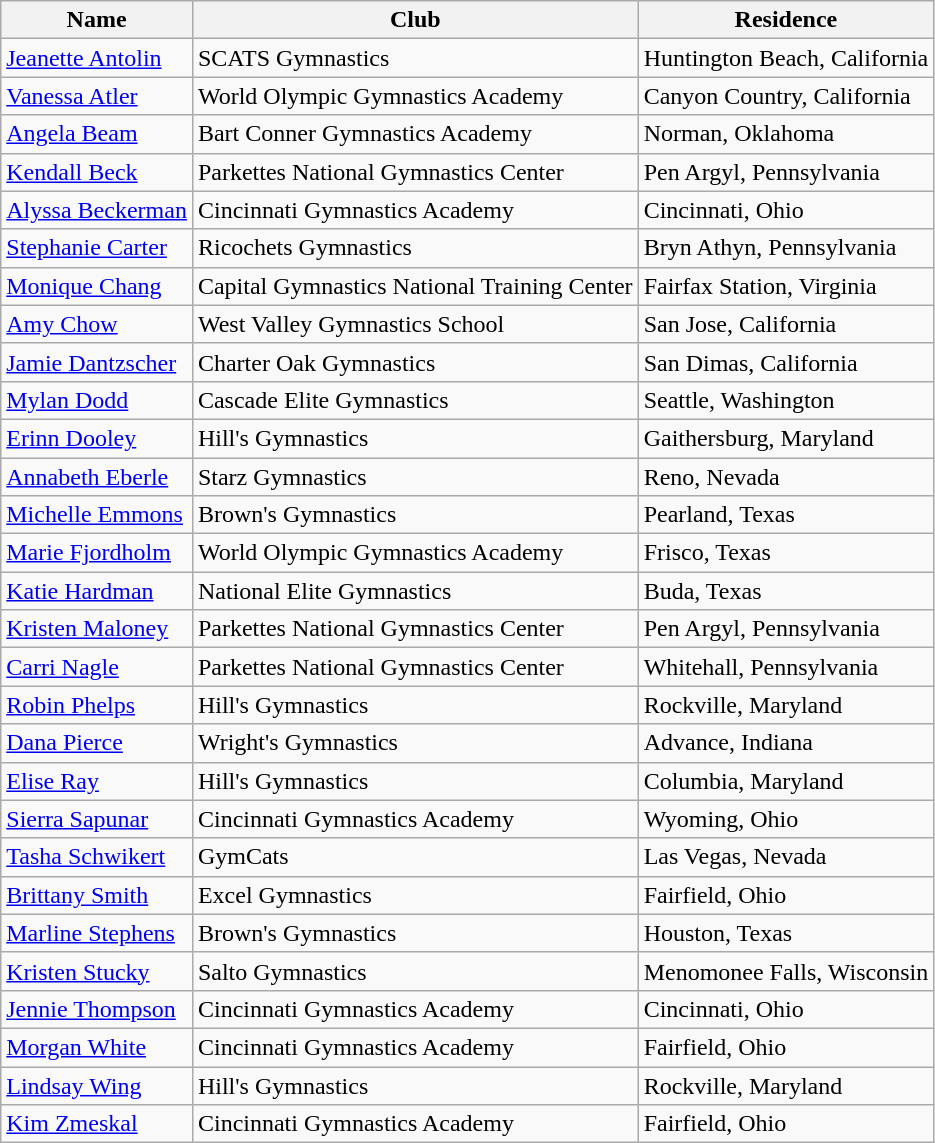<table class="wikitable">
<tr>
<th>Name</th>
<th>Club</th>
<th>Residence</th>
</tr>
<tr>
<td><a href='#'>Jeanette Antolin</a></td>
<td>SCATS Gymnastics</td>
<td>Huntington Beach, California</td>
</tr>
<tr>
<td><a href='#'>Vanessa Atler</a></td>
<td>World Olympic Gymnastics Academy</td>
<td>Canyon Country, California</td>
</tr>
<tr>
<td><a href='#'>Angela Beam</a></td>
<td>Bart Conner Gymnastics Academy</td>
<td>Norman, Oklahoma</td>
</tr>
<tr>
<td><a href='#'>Kendall Beck</a></td>
<td>Parkettes National Gymnastics Center</td>
<td>Pen Argyl, Pennsylvania</td>
</tr>
<tr>
<td><a href='#'>Alyssa Beckerman</a></td>
<td>Cincinnati Gymnastics Academy</td>
<td>Cincinnati, Ohio</td>
</tr>
<tr>
<td><a href='#'>Stephanie Carter</a></td>
<td>Ricochets Gymnastics</td>
<td>Bryn Athyn, Pennsylvania</td>
</tr>
<tr>
<td><a href='#'>Monique Chang</a></td>
<td>Capital Gymnastics National Training Center</td>
<td>Fairfax Station, Virginia</td>
</tr>
<tr>
<td><a href='#'>Amy Chow</a></td>
<td>West Valley Gymnastics School</td>
<td>San Jose, California</td>
</tr>
<tr>
<td><a href='#'>Jamie Dantzscher</a></td>
<td>Charter Oak Gymnastics</td>
<td>San Dimas, California</td>
</tr>
<tr>
<td><a href='#'>Mylan Dodd</a></td>
<td>Cascade Elite Gymnastics</td>
<td>Seattle, Washington</td>
</tr>
<tr>
<td><a href='#'>Erinn Dooley</a></td>
<td>Hill's Gymnastics</td>
<td>Gaithersburg, Maryland</td>
</tr>
<tr>
<td><a href='#'>Annabeth Eberle</a></td>
<td>Starz Gymnastics</td>
<td>Reno, Nevada</td>
</tr>
<tr>
<td><a href='#'>Michelle Emmons</a></td>
<td>Brown's Gymnastics</td>
<td>Pearland, Texas</td>
</tr>
<tr>
<td><a href='#'>Marie Fjordholm</a></td>
<td>World Olympic Gymnastics Academy</td>
<td>Frisco, Texas</td>
</tr>
<tr>
<td><a href='#'>Katie Hardman</a></td>
<td>National Elite Gymnastics</td>
<td>Buda, Texas</td>
</tr>
<tr>
<td><a href='#'>Kristen Maloney</a></td>
<td>Parkettes National Gymnastics Center</td>
<td>Pen Argyl, Pennsylvania</td>
</tr>
<tr>
<td><a href='#'>Carri Nagle</a></td>
<td>Parkettes National Gymnastics Center</td>
<td>Whitehall, Pennsylvania</td>
</tr>
<tr>
<td><a href='#'>Robin Phelps</a></td>
<td>Hill's Gymnastics</td>
<td>Rockville, Maryland</td>
</tr>
<tr>
<td><a href='#'>Dana Pierce</a></td>
<td>Wright's Gymnastics</td>
<td>Advance, Indiana</td>
</tr>
<tr>
<td><a href='#'>Elise Ray</a></td>
<td>Hill's Gymnastics</td>
<td>Columbia, Maryland</td>
</tr>
<tr>
<td><a href='#'>Sierra Sapunar</a></td>
<td>Cincinnati Gymnastics Academy</td>
<td>Wyoming, Ohio</td>
</tr>
<tr>
<td><a href='#'>Tasha Schwikert</a></td>
<td>GymCats</td>
<td>Las Vegas, Nevada</td>
</tr>
<tr>
<td><a href='#'>Brittany Smith</a></td>
<td>Excel Gymnastics</td>
<td>Fairfield, Ohio</td>
</tr>
<tr>
<td><a href='#'>Marline Stephens</a></td>
<td>Brown's Gymnastics</td>
<td>Houston, Texas</td>
</tr>
<tr>
<td><a href='#'>Kristen Stucky</a></td>
<td>Salto Gymnastics</td>
<td>Menomonee Falls, Wisconsin</td>
</tr>
<tr>
<td><a href='#'>Jennie Thompson</a></td>
<td>Cincinnati Gymnastics Academy</td>
<td>Cincinnati, Ohio</td>
</tr>
<tr>
<td><a href='#'>Morgan White</a></td>
<td>Cincinnati Gymnastics Academy</td>
<td>Fairfield, Ohio</td>
</tr>
<tr>
<td><a href='#'>Lindsay Wing</a></td>
<td>Hill's Gymnastics</td>
<td>Rockville, Maryland</td>
</tr>
<tr>
<td><a href='#'>Kim Zmeskal</a></td>
<td>Cincinnati Gymnastics Academy</td>
<td>Fairfield, Ohio</td>
</tr>
</table>
